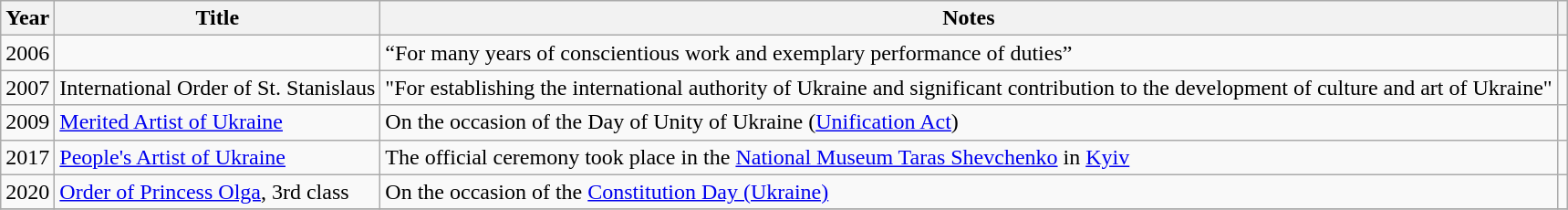<table class="wikitable">
<tr align="center">
<th>Year</th>
<th>Title</th>
<th>Notes</th>
<th></th>
</tr>
<tr>
<td>2006</td>
<td></td>
<td>“For many years of conscientious work and exemplary performance of duties”</td>
<td></td>
</tr>
<tr>
<td>2007</td>
<td>International Order of St. Stanislaus</td>
<td>"For establishing the international authority of Ukraine and significant contribution to the development of culture and art of Ukraine"</td>
<td></td>
</tr>
<tr>
<td>2009</td>
<td><a href='#'>Merited Artist of Ukraine</a></td>
<td>On the occasion of the Day of Unity of Ukraine (<a href='#'>Unification Act</a>)</td>
<td></td>
</tr>
<tr>
<td>2017</td>
<td><a href='#'>People's Artist of Ukraine</a></td>
<td>The official ceremony took place in the <a href='#'>National Museum Taras Shevchenko</a> in <a href='#'>Kyiv</a></td>
<td></td>
</tr>
<tr>
<td>2020</td>
<td><a href='#'>Order of Princess Olga</a>, 3rd class</td>
<td>On the occasion of the <a href='#'>Constitution Day (Ukraine)</a></td>
<td></td>
</tr>
<tr>
</tr>
</table>
